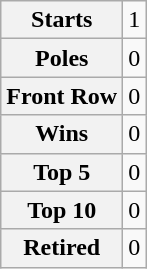<table class="wikitable" style="text-align:center">
<tr>
<th>Starts</th>
<td>1</td>
</tr>
<tr>
<th>Poles</th>
<td>0</td>
</tr>
<tr>
<th>Front Row</th>
<td>0</td>
</tr>
<tr>
<th>Wins</th>
<td>0</td>
</tr>
<tr>
<th>Top 5</th>
<td>0</td>
</tr>
<tr>
<th>Top 10</th>
<td>0</td>
</tr>
<tr>
<th>Retired</th>
<td>0</td>
</tr>
</table>
